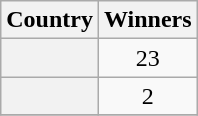<table class="sortable wikitable plainrowheaders" style="text-align:center">
<tr>
<th scope=col>Country</th>
<th scope=col data-sort-type=number>Winners</th>
</tr>
<tr>
<th scope=row></th>
<td>23</td>
</tr>
<tr>
<th scope=row></th>
<td>2</td>
</tr>
<tr>
</tr>
</table>
